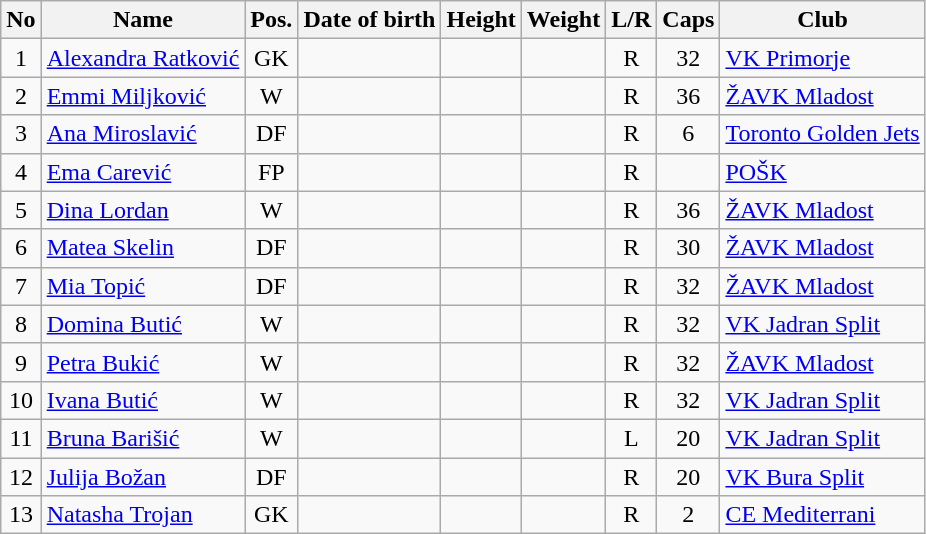<table class="wikitable sortable" text-align:center;">
<tr>
<th>No</th>
<th>Name</th>
<th>Pos.</th>
<th>Date of birth</th>
<th>Height</th>
<th>Weight</th>
<th>L/R</th>
<th>Caps</th>
<th>Club</th>
</tr>
<tr>
<td style="text-align:center;">1</td>
<td style="text-align:left;"><a href='#'>Alexandra Ratković</a></td>
<td style="text-align:center;">GK</td>
<td style="text-align:left;"></td>
<td></td>
<td></td>
<td style="text-align:center;">R</td>
<td style="text-align:center;">32</td>
<td style="text-align:left;"> <a href='#'>VK Primorje</a></td>
</tr>
<tr>
<td style="text-align:center;">2</td>
<td style="text-align:left;"><a href='#'>Emmi Miljković</a></td>
<td style="text-align:center;">W</td>
<td style="text-align:left;"></td>
<td></td>
<td></td>
<td style="text-align:center;">R</td>
<td style="text-align:center;">36</td>
<td style="text-align:left;"> <a href='#'>ŽAVK Mladost</a></td>
</tr>
<tr>
<td style="text-align:center;">3</td>
<td style="text-align:left;"><a href='#'>Ana Miroslavić</a></td>
<td style="text-align:center;">DF</td>
<td style="text-align:left;"></td>
<td></td>
<td></td>
<td style="text-align:center;">R</td>
<td style="text-align:center;">6</td>
<td style="text-align:left;"> <a href='#'>Toronto Golden Jets</a></td>
</tr>
<tr>
<td style="text-align:center;">4</td>
<td style="text-align:left;"><a href='#'>Ema Carević</a></td>
<td style="text-align:center;">FP</td>
<td style="text-align:left;"></td>
<td></td>
<td></td>
<td style="text-align:center;">R</td>
<td style="text-align:center;"></td>
<td style="text-align:left;"> <a href='#'>POŠK</a></td>
</tr>
<tr>
<td style="text-align:center;">5</td>
<td style="text-align:left;"><a href='#'>Dina Lordan</a></td>
<td style="text-align:center;">W</td>
<td style="text-align:left;"></td>
<td></td>
<td></td>
<td style="text-align:center;">R</td>
<td style="text-align:center;">36</td>
<td style="text-align:left;"> <a href='#'>ŽAVK Mladost</a></td>
</tr>
<tr>
<td style="text-align:center;">6</td>
<td style="text-align:left;"><a href='#'>Matea Skelin</a></td>
<td style="text-align:center;">DF</td>
<td style="text-align:left;"></td>
<td></td>
<td></td>
<td style="text-align:center;">R</td>
<td style="text-align:center;">30</td>
<td style="text-align:left;"> <a href='#'>ŽAVK Mladost</a></td>
</tr>
<tr>
<td style="text-align:center;">7</td>
<td style="text-align:left;"><a href='#'>Mia Topić</a></td>
<td style="text-align:center;">DF</td>
<td style="text-align:left;"></td>
<td></td>
<td></td>
<td style="text-align:center;">R</td>
<td style="text-align:center;">32</td>
<td style="text-align:left;"> <a href='#'>ŽAVK Mladost</a></td>
</tr>
<tr>
<td style="text-align:center;">8</td>
<td style="text-align:left;"><a href='#'>Domina Butić</a></td>
<td style="text-align:center;">W</td>
<td style="text-align:left;"></td>
<td></td>
<td></td>
<td style="text-align:center;">R</td>
<td style="text-align:center;">32</td>
<td style="text-align:left;"> <a href='#'>VK Jadran Split</a></td>
</tr>
<tr>
<td style="text-align:center;">9</td>
<td style="text-align:left;"><a href='#'>Petra Bukić</a></td>
<td style="text-align:center;">W</td>
<td style="text-align:left;"></td>
<td></td>
<td></td>
<td style="text-align:center;">R</td>
<td style="text-align:center;">32</td>
<td style="text-align:left;"> <a href='#'>ŽAVK Mladost</a></td>
</tr>
<tr>
<td style="text-align:center;">10</td>
<td style="text-align:left;"><a href='#'>Ivana Butić</a></td>
<td style="text-align:center;">W</td>
<td style="text-align:left;"></td>
<td></td>
<td></td>
<td style="text-align:center;">R</td>
<td style="text-align:center;">32</td>
<td style="text-align:left;"> <a href='#'>VK Jadran Split</a></td>
</tr>
<tr>
<td style="text-align:center;">11</td>
<td style="text-align:left;"><a href='#'>Bruna Barišić</a></td>
<td style="text-align:center;">W</td>
<td style="text-align:left;"></td>
<td></td>
<td></td>
<td style="text-align:center;">L</td>
<td style="text-align:center;">20</td>
<td style="text-align:left;"> <a href='#'>VK Jadran Split</a></td>
</tr>
<tr>
<td style="text-align:center;">12</td>
<td style="text-align:left;"><a href='#'>Julija Božan</a></td>
<td style="text-align:center;">DF</td>
<td style="text-align:left;"></td>
<td></td>
<td></td>
<td style="text-align:center;">R</td>
<td style="text-align:center;">20</td>
<td style="text-align:left;"> <a href='#'>VK Bura Split</a></td>
</tr>
<tr>
<td style="text-align:center;">13</td>
<td style="text-align:left;"><a href='#'>Natasha Trojan</a></td>
<td style="text-align:center;">GK</td>
<td style="text-align:left;"></td>
<td></td>
<td></td>
<td style="text-align:center;">R</td>
<td style="text-align:center;">2</td>
<td style="text-align:left;"> <a href='#'>CE Mediterrani</a></td>
</tr>
</table>
